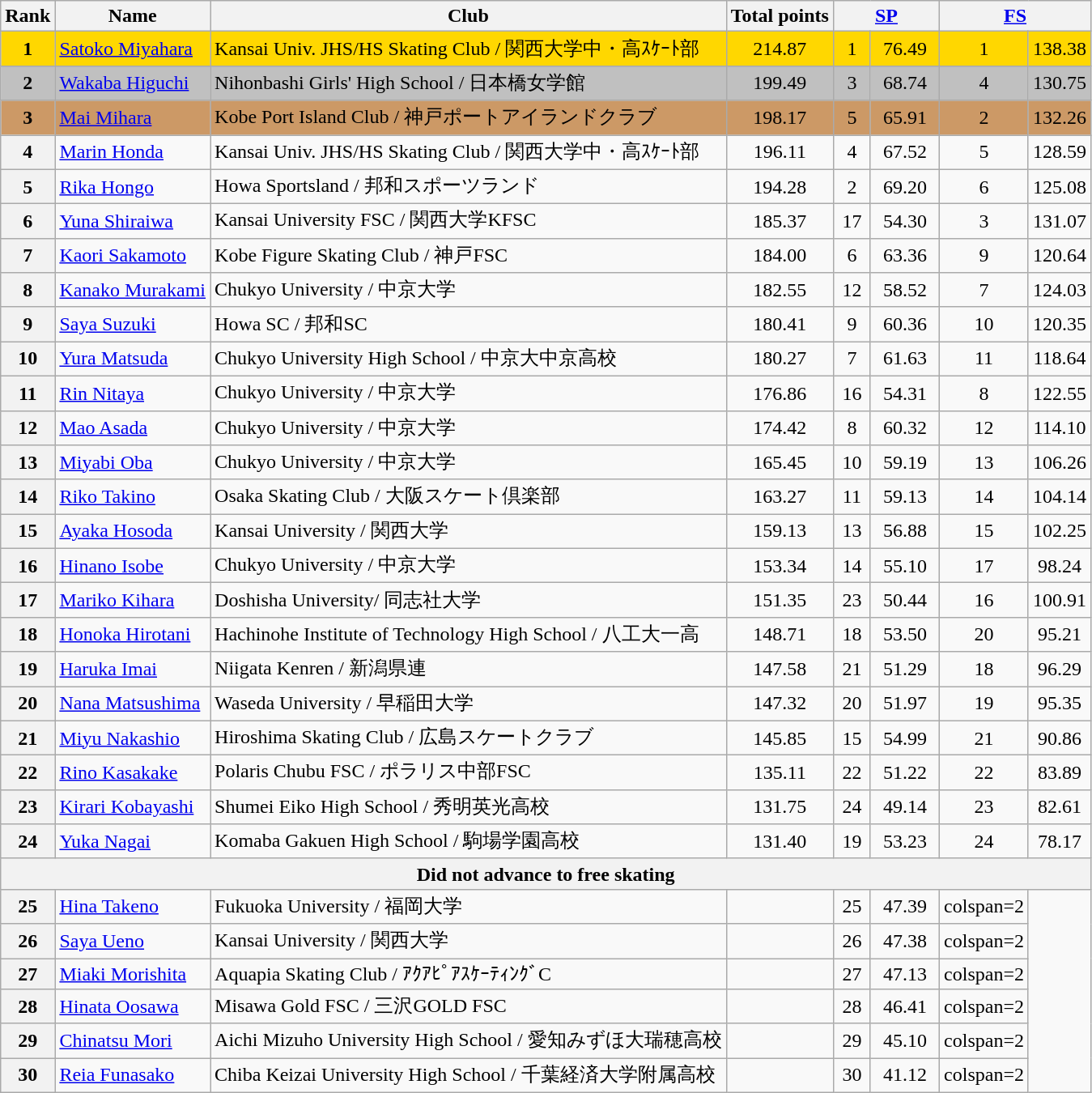<table class="wikitable sortable">
<tr>
<th>Rank</th>
<th>Name</th>
<th>Club</th>
<th>Total points</th>
<th colspan="2" width="80px"><a href='#'>SP</a></th>
<th colspan="2" width="80px"><a href='#'>FS</a></th>
</tr>
<tr bgcolor="gold">
<td align="center"><strong>1</strong></td>
<td><a href='#'>Satoko Miyahara</a></td>
<td>Kansai Univ. JHS/HS Skating Club / 関西大学中・高ｽｹｰﾄ部</td>
<td align="center">214.87</td>
<td align="center">1</td>
<td align="center">76.49</td>
<td align="center">1</td>
<td align="center">138.38</td>
</tr>
<tr bgcolor="silver">
<td align="center"><strong>2</strong></td>
<td><a href='#'>Wakaba Higuchi</a></td>
<td>Nihonbashi Girls' High School / 日本橋女学館</td>
<td align="center">199.49</td>
<td align="center">3</td>
<td align="center">68.74</td>
<td align="center">4</td>
<td align="center">130.75</td>
</tr>
<tr bgcolor="cc9966">
<td align="center"><strong>3</strong></td>
<td><a href='#'>Mai Mihara</a></td>
<td>Kobe Port Island Club / 神戸ポートアイランドクラブ</td>
<td align="center">198.17</td>
<td align="center">5</td>
<td align="center">65.91</td>
<td align="center">2</td>
<td align="center">132.26</td>
</tr>
<tr>
<th>4</th>
<td><a href='#'>Marin Honda</a></td>
<td>Kansai Univ. JHS/HS Skating Club / 関西大学中・高ｽｹｰﾄ部</td>
<td align="center">196.11</td>
<td align="center">4</td>
<td align="center">67.52</td>
<td align="center">5</td>
<td align="center">128.59</td>
</tr>
<tr>
<th>5</th>
<td><a href='#'>Rika Hongo</a></td>
<td>Howa Sportsland / 邦和スポーツランド</td>
<td align="center">194.28</td>
<td align="center">2</td>
<td align="center">69.20</td>
<td align="center">6</td>
<td align="center">125.08</td>
</tr>
<tr>
<th>6</th>
<td><a href='#'>Yuna Shiraiwa</a></td>
<td>Kansai University FSC / 関西大学KFSC</td>
<td align="center">185.37</td>
<td align="center">17</td>
<td align="center">54.30</td>
<td align="center">3</td>
<td align="center">131.07</td>
</tr>
<tr>
<th>7</th>
<td><a href='#'>Kaori Sakamoto</a></td>
<td>Kobe Figure Skating Club / 神戸FSC</td>
<td align="center">184.00</td>
<td align="center">6</td>
<td align="center">63.36</td>
<td align="center">9</td>
<td align="center">120.64</td>
</tr>
<tr>
<th>8</th>
<td><a href='#'>Kanako Murakami</a></td>
<td>Chukyo University / 中京大学</td>
<td align="center">182.55</td>
<td align="center">12</td>
<td align="center">58.52</td>
<td align="center">7</td>
<td align="center">124.03</td>
</tr>
<tr>
<th>9</th>
<td><a href='#'>Saya Suzuki</a></td>
<td>Howa SC / 邦和SC</td>
<td align="center">180.41</td>
<td align="center">9</td>
<td align="center">60.36</td>
<td align="center">10</td>
<td align="center">120.35</td>
</tr>
<tr>
<th>10</th>
<td><a href='#'>Yura Matsuda</a></td>
<td>Chukyo University High School / 中京大中京高校</td>
<td align="center">180.27</td>
<td align="center">7</td>
<td align="center">61.63</td>
<td align="center">11</td>
<td align="center">118.64</td>
</tr>
<tr>
<th>11</th>
<td><a href='#'>Rin Nitaya</a></td>
<td>Chukyo University / 中京大学</td>
<td align="center">176.86</td>
<td align="center">16</td>
<td align="center">54.31</td>
<td align="center">8</td>
<td align="center">122.55</td>
</tr>
<tr>
<th>12</th>
<td><a href='#'>Mao Asada</a></td>
<td>Chukyo University / 中京大学</td>
<td align="center">174.42</td>
<td align="center">8</td>
<td align="center">60.32</td>
<td align="center">12</td>
<td align="center">114.10</td>
</tr>
<tr>
<th>13</th>
<td><a href='#'>Miyabi Oba</a></td>
<td>Chukyo University / 中京大学</td>
<td align="center">165.45</td>
<td align="center">10</td>
<td align="center">59.19</td>
<td align="center">13</td>
<td align="center">106.26</td>
</tr>
<tr>
<th>14</th>
<td><a href='#'>Riko Takino</a></td>
<td>Osaka Skating Club / 大阪スケート倶楽部</td>
<td align="center">163.27</td>
<td align="center">11</td>
<td align="center">59.13</td>
<td align="center">14</td>
<td align="center">104.14</td>
</tr>
<tr>
<th>15</th>
<td><a href='#'>Ayaka Hosoda</a></td>
<td>Kansai University / 関西大学</td>
<td align="center">159.13</td>
<td align="center">13</td>
<td align="center">56.88</td>
<td align="center">15</td>
<td align="center">102.25</td>
</tr>
<tr>
<th>16</th>
<td><a href='#'>Hinano Isobe</a></td>
<td>Chukyo University / 中京大学</td>
<td align="center">153.34</td>
<td align="center">14</td>
<td align="center">55.10</td>
<td align="center">17</td>
<td align="center">98.24</td>
</tr>
<tr>
<th>17</th>
<td><a href='#'>Mariko Kihara</a></td>
<td>Doshisha University/ 同志社大学</td>
<td align="center">151.35</td>
<td align="center">23</td>
<td align="center">50.44</td>
<td align="center">16</td>
<td align="center">100.91</td>
</tr>
<tr>
<th>18</th>
<td><a href='#'>Honoka Hirotani</a></td>
<td>Hachinohe Institute of Technology High School / 八工大一高</td>
<td align="center">148.71</td>
<td align="center">18</td>
<td align="center">53.50</td>
<td align="center">20</td>
<td align="center">95.21</td>
</tr>
<tr>
<th>19</th>
<td><a href='#'>Haruka Imai</a></td>
<td>Niigata Kenren / 新潟県連</td>
<td align="center">147.58</td>
<td align="center">21</td>
<td align="center">51.29</td>
<td align="center">18</td>
<td align="center">96.29</td>
</tr>
<tr>
<th>20</th>
<td><a href='#'>Nana Matsushima</a></td>
<td>Waseda University / 早稲田大学</td>
<td align="center">147.32</td>
<td align="center">20</td>
<td align="center">51.97</td>
<td align="center">19</td>
<td align="center">95.35</td>
</tr>
<tr>
<th>21</th>
<td><a href='#'>Miyu Nakashio</a></td>
<td>Hiroshima Skating Club / 広島スケートクラブ</td>
<td align="center">145.85</td>
<td align="center">15</td>
<td align="center">54.99</td>
<td align="center">21</td>
<td align="center">90.86</td>
</tr>
<tr>
<th>22</th>
<td><a href='#'>Rino Kasakake</a></td>
<td>Polaris Chubu FSC / ポラリス中部FSC</td>
<td align="center">135.11</td>
<td align="center">22</td>
<td align="center">51.22</td>
<td align="center">22</td>
<td align="center">83.89</td>
</tr>
<tr>
<th>23</th>
<td><a href='#'>Kirari Kobayashi</a></td>
<td>Shumei Eiko High School / 秀明英光高校</td>
<td align="center">131.75</td>
<td align="center">24</td>
<td align="center">49.14</td>
<td align="center">23</td>
<td align="center">82.61</td>
</tr>
<tr>
<th>24</th>
<td><a href='#'>Yuka Nagai</a></td>
<td>Komaba Gakuen High School / 駒場学園高校</td>
<td align="center">131.40</td>
<td align="center">19</td>
<td align="center">53.23</td>
<td align="center">24</td>
<td align="center">78.17</td>
</tr>
<tr>
<th colspan=8>Did not advance to free skating</th>
</tr>
<tr>
<th>25</th>
<td><a href='#'>Hina Takeno</a></td>
<td>Fukuoka University / 福岡大学</td>
<td></td>
<td align="center">25</td>
<td align="center">47.39</td>
<td>colspan=2 </td>
</tr>
<tr>
<th>26</th>
<td><a href='#'>Saya Ueno</a></td>
<td>Kansai University / 関西大学</td>
<td></td>
<td align="center">26</td>
<td align="center">47.38</td>
<td>colspan=2 </td>
</tr>
<tr>
<th>27</th>
<td><a href='#'>Miaki Morishita</a></td>
<td>Aquapia Skating Club / ｱｸｱﾋﾟｱｽｹｰﾃｨﾝｸﾞC</td>
<td></td>
<td align="center">27</td>
<td align="center">47.13</td>
<td>colspan=2 </td>
</tr>
<tr>
<th>28</th>
<td><a href='#'>Hinata Oosawa</a></td>
<td>Misawa Gold FSC / 三沢GOLD FSC</td>
<td></td>
<td align="center">28</td>
<td align="center">46.41</td>
<td>colspan=2 </td>
</tr>
<tr>
<th>29</th>
<td><a href='#'>Chinatsu Mori</a></td>
<td>Aichi Mizuho University High School / 愛知みずほ大瑞穂高校</td>
<td></td>
<td align="center">29</td>
<td align="center">45.10</td>
<td>colspan=2 </td>
</tr>
<tr>
<th>30</th>
<td><a href='#'>Reia Funasako</a></td>
<td>Chiba Keizai University High School / 千葉経済大学附属高校</td>
<td></td>
<td align="center">30</td>
<td align="center">41.12</td>
<td>colspan=2 </td>
</tr>
</table>
